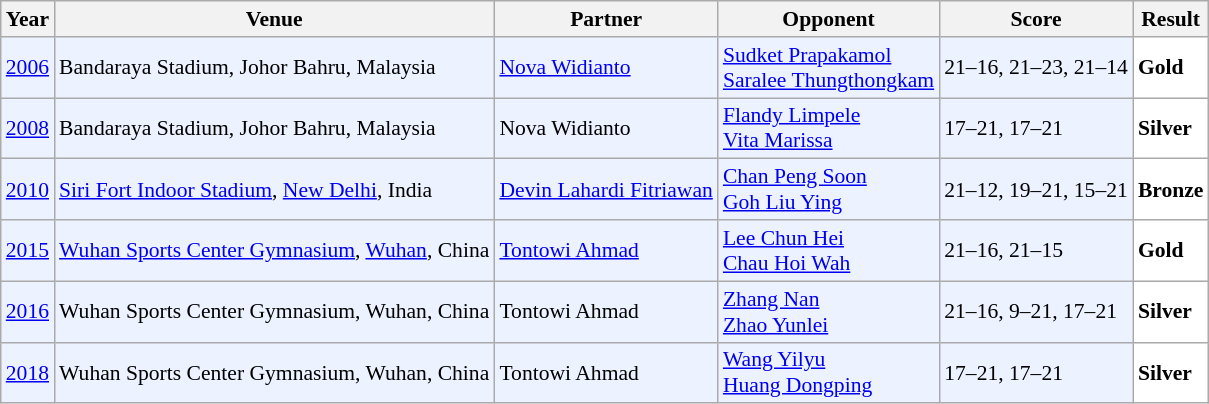<table class="sortable wikitable" style="font-size: 90%">
<tr>
<th>Year</th>
<th>Venue</th>
<th>Partner</th>
<th>Opponent</th>
<th>Score</th>
<th>Result</th>
</tr>
<tr style="background:#ECF2FF">
<td align="center"><a href='#'>2006</a></td>
<td align="left">Bandaraya Stadium, Johor Bahru, Malaysia</td>
<td align="left"> <a href='#'>Nova Widianto</a></td>
<td align="left"> <a href='#'>Sudket Prapakamol</a> <br>  <a href='#'>Saralee Thungthongkam</a></td>
<td align="left">21–16, 21–23, 21–14</td>
<td style="text-align:left; background:white"> <strong>Gold</strong></td>
</tr>
<tr style="background:#ECF2FF">
<td align="center"><a href='#'>2008</a></td>
<td align="left">Bandaraya Stadium, Johor Bahru, Malaysia</td>
<td align="left"> Nova Widianto</td>
<td align="left"> <a href='#'>Flandy Limpele</a> <br>  <a href='#'>Vita Marissa</a></td>
<td align="left">17–21, 17–21</td>
<td style="text-align:left; background:white"> <strong>Silver</strong></td>
</tr>
<tr style="background:#ECF2FF">
<td align="center"><a href='#'>2010</a></td>
<td align="left"><a href='#'>Siri Fort Indoor Stadium</a>, <a href='#'>New Delhi</a>, India</td>
<td align="left"> <a href='#'>Devin Lahardi Fitriawan</a></td>
<td align="left"> <a href='#'>Chan Peng Soon</a> <br>  <a href='#'>Goh Liu Ying</a></td>
<td align="left">21–12, 19–21, 15–21</td>
<td style="text-align:left; background:white"> <strong>Bronze</strong></td>
</tr>
<tr style="background:#ECF2FF">
<td align="center"><a href='#'>2015</a></td>
<td align="left"><a href='#'>Wuhan Sports Center Gymnasium</a>, <a href='#'>Wuhan</a>, China</td>
<td align="left"> <a href='#'>Tontowi Ahmad</a></td>
<td align="left"> <a href='#'>Lee Chun Hei</a> <br>  <a href='#'>Chau Hoi Wah</a></td>
<td align="left">21–16, 21–15</td>
<td style="text-align:left; background:white"> <strong>Gold</strong></td>
</tr>
<tr style="background:#ECF2FF">
<td align="center"><a href='#'>2016</a></td>
<td align="left">Wuhan Sports Center Gymnasium, Wuhan, China</td>
<td align="left"> Tontowi Ahmad</td>
<td align="left"> <a href='#'>Zhang Nan</a> <br>  <a href='#'>Zhao Yunlei</a></td>
<td align="left">21–16, 9–21, 17–21</td>
<td style="text-align:left; background:white"> <strong>Silver</strong></td>
</tr>
<tr style="background:#ECF2FF">
<td align="center"><a href='#'>2018</a></td>
<td align="left">Wuhan Sports Center Gymnasium, Wuhan, China</td>
<td align="left"> Tontowi Ahmad</td>
<td align="left"> <a href='#'>Wang Yilyu</a> <br>  <a href='#'>Huang Dongping</a></td>
<td align="left">17–21, 17–21</td>
<td style="text-align:left; background:white"> <strong>Silver</strong></td>
</tr>
</table>
